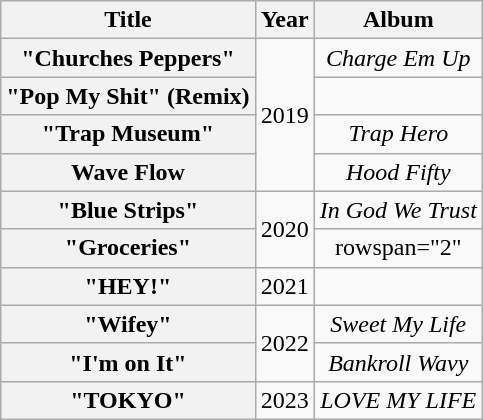<table class="wikitable plainrowheaders" style="text-align:center;">
<tr>
<th scope="col">Title</th>
<th scope="col">Year</th>
<th scope="col">Album</th>
</tr>
<tr>
<th scope="row">"Churches Peppers"<br></th>
<td rowspan="4">2019</td>
<td><em>Charge Em Up</em></td>
</tr>
<tr>
<th scope="row">"Pop My Shit" (Remix)<br></th>
<td></td>
</tr>
<tr>
<th scope="row">"Trap Museum"<br></th>
<td><em>Trap Hero</em></td>
</tr>
<tr>
<th scope="row">Wave Flow<br></th>
<td><em>Hood Fifty</em></td>
</tr>
<tr>
<th scope="row">"Blue Strips"<br></th>
<td rowspan="2">2020</td>
<td><em>In God We Trust</em></td>
</tr>
<tr>
<th scope="Row">"Groceries"<br></th>
<td>rowspan="2" </td>
</tr>
<tr>
<th scope="row">"HEY!"<br></th>
<td>2021</td>
</tr>
<tr>
<th scope="row">"Wifey"<br></th>
<td rowspan="2">2022</td>
<td><em>Sweet My Life</em></td>
</tr>
<tr>
<th scope="row">"I'm on It"<br></th>
<td><em>Bankroll Wavy</em></td>
</tr>
<tr>
<th scope="row">"TOKYO"<br></th>
<td>2023</td>
<td><em>LOVE MY LIFE</em></td>
</tr>
</table>
